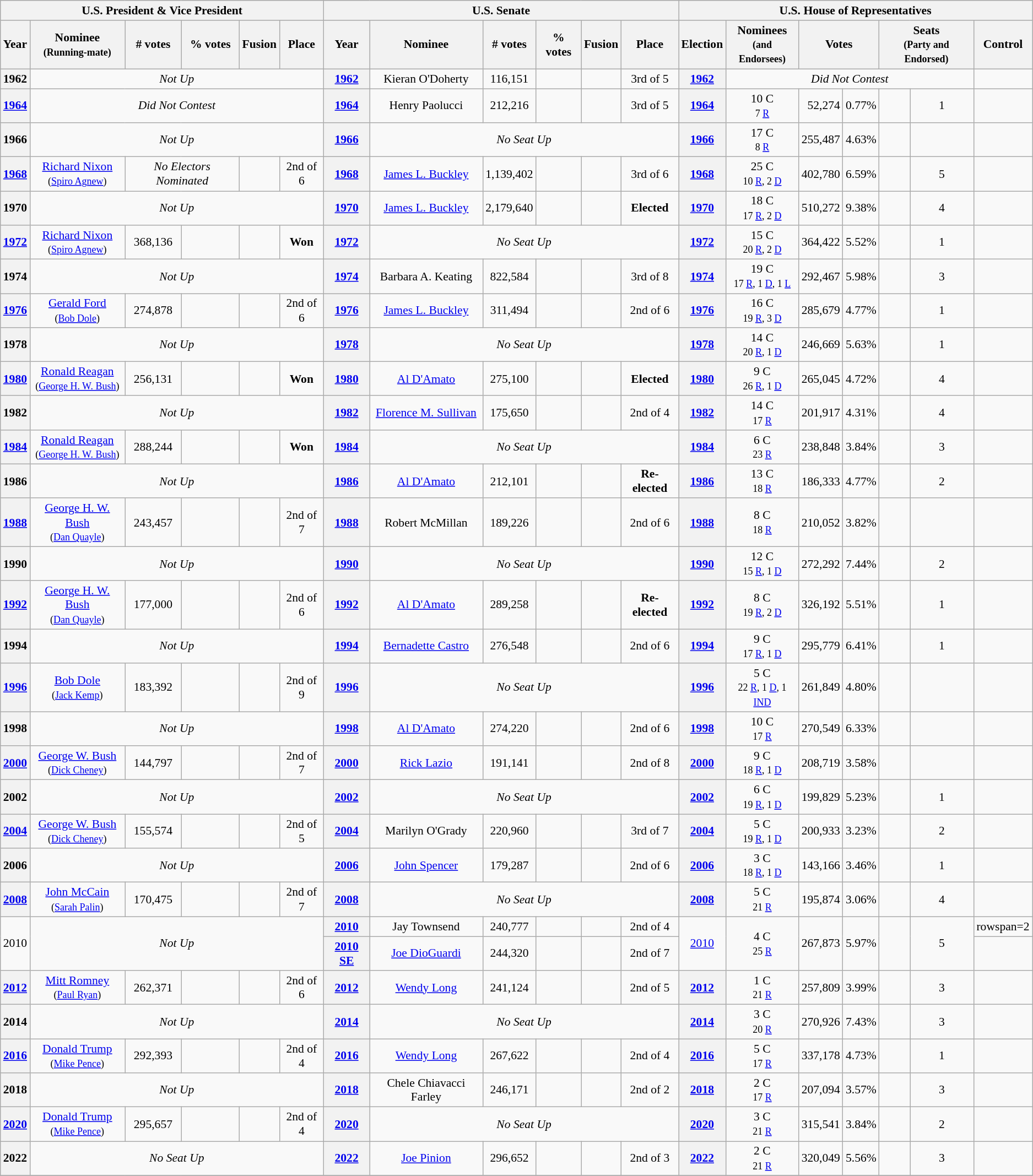<table class=wikitable style="text-align:center; font-size:90%; line-height:1.2">
<tr style="background:lightgrey;">
<th colspan="6">U.S. President & Vice President</th>
<th colspan="6">U.S. Senate</th>
<th colspan="7">U.S. House of Representatives</th>
</tr>
<tr style="background:lightgrey;">
<th>Year</th>
<th>Nominee<br><small>(Running-mate)</small></th>
<th># votes</th>
<th>% votes</th>
<th>Fusion</th>
<th>Place</th>
<th>Year</th>
<th>Nominee</th>
<th># votes</th>
<th>% votes</th>
<th>Fusion</th>
<th>Place</th>
<th>Election</th>
<th>Nominees<br><small>(and Endorsees)</small></th>
<th colspan=2>Votes</th>
<th colspan=2>Seats<br><small>(Party and Endorsed)</small></th>
<th>Control</th>
</tr>
<tr>
<th>1962</th>
<td colspan=5><em>Not Up</em></td>
<th><a href='#'>1962</a></th>
<td>Kieran O'Doherty</td>
<td>116,151</td>
<td></td>
<td></td>
<td>3rd of 5</td>
<th><a href='#'>1962</a></th>
<td colspan=5><em>Did Not Contest</em></td>
<td></td>
</tr>
<tr>
<th><a href='#'>1964</a></th>
<td colspan=5><em>Did Not Contest</em></td>
<th><a href='#'>1964</a></th>
<td>Henry Paolucci</td>
<td>212,216</td>
<td></td>
<td></td>
<td>3rd of 5</td>
<th><a href='#'>1964</a></th>
<td>10 C<br><small>7 <a href='#'>R</a></small></td>
<td style="text-align:right;">52,274</td>
<td style="text-align:right;">0.77%</td>
<td style="text-align:center;"></td>
<td> 1</td>
<td></td>
</tr>
<tr>
<th>1966</th>
<td colspan=5><em>Not Up</em></td>
<th><a href='#'>1966</a></th>
<td colspan=5><em>No Seat Up</em></td>
<th><a href='#'>1966</a></th>
<td>17 C<br><small>8 <a href='#'>R</a></small></td>
<td style="text-align:right;">255,487</td>
<td style="text-align:right;">4.63%</td>
<td style="text-align:center;"></td>
<td></td>
<td></td>
</tr>
<tr>
<th><a href='#'>1968</a></th>
<td><a href='#'>Richard Nixon</a><br><small>(<a href='#'>Spiro Agnew</a>)</small></td>
<td colspan=2><em>No Electors Nominated</em></td>
<td></td>
<td>2nd of 6</td>
<th><a href='#'>1968</a></th>
<td><a href='#'>James L. Buckley</a></td>
<td>1,139,402</td>
<td></td>
<td></td>
<td>3rd of 6</td>
<th><a href='#'>1968</a></th>
<td>25 C<br><small>10 <a href='#'>R</a>, 2 <a href='#'>D</a></small></td>
<td style="text-align:right;">402,780</td>
<td style="text-align:right;">6.59%</td>
<td style="text-align:center;"></td>
<td> 5</td>
<td></td>
</tr>
<tr>
<th>1970</th>
<td colspan=5><em>Not Up</em></td>
<th><a href='#'>1970</a></th>
<td><a href='#'>James L. Buckley</a></td>
<td>2,179,640</td>
<td></td>
<td></td>
<td><strong>Elected</strong></td>
<th><a href='#'>1970</a></th>
<td>18 C<br><small>17 <a href='#'>R</a>, 2 <a href='#'>D</a></small></td>
<td style="text-align:right;">510,272</td>
<td style="text-align:right;">9.38%</td>
<td style="text-align:center;"></td>
<td> 4</td>
<td></td>
</tr>
<tr>
<th><a href='#'>1972</a></th>
<td><a href='#'>Richard Nixon</a><br><small>(<a href='#'>Spiro Agnew</a>)</small></td>
<td>368,136</td>
<td></td>
<td></td>
<td><strong>Won</strong></td>
<th><a href='#'>1972</a></th>
<td colspan=5><em>No Seat Up</em></td>
<th><a href='#'>1972</a></th>
<td>15 C<br><small>20 <a href='#'>R</a>, 2 <a href='#'>D</a></small></td>
<td style="text-align:right;">364,422</td>
<td style="text-align:right;">5.52%</td>
<td style="text-align:center;"></td>
<td> 1</td>
<td></td>
</tr>
<tr>
<th>1974</th>
<td colspan=5><em>Not Up</em></td>
<th><a href='#'>1974</a></th>
<td>Barbara A. Keating</td>
<td>822,584</td>
<td></td>
<td></td>
<td>3rd of 8</td>
<th><a href='#'>1974</a></th>
<td>19 C<br><small>17 <a href='#'>R</a>, 1 <a href='#'>D</a>, 1 <a href='#'>L</a></small></td>
<td style="text-align:right;">292,467</td>
<td style="text-align:right;">5.98%</td>
<td style="text-align:center;"></td>
<td> 3</td>
<td></td>
</tr>
<tr>
<th><a href='#'>1976</a></th>
<td><a href='#'>Gerald Ford</a><br><small>(<a href='#'>Bob Dole</a>)</small></td>
<td>274,878</td>
<td></td>
<td></td>
<td>2nd of 6</td>
<th><a href='#'>1976</a></th>
<td><a href='#'>James L. Buckley</a></td>
<td>311,494</td>
<td></td>
<td></td>
<td>2nd of 6</td>
<th><a href='#'>1976</a></th>
<td>16 C<br><small>19 <a href='#'>R</a>, 3 <a href='#'>D</a></small></td>
<td style="text-align:right;">285,679</td>
<td style="text-align:right;">4.77%</td>
<td style="text-align:center;"></td>
<td> 1</td>
<td></td>
</tr>
<tr>
<th>1978</th>
<td colspan=5><em>Not Up</em></td>
<th><a href='#'>1978</a></th>
<td colspan=5><em>No Seat Up</em></td>
<th><a href='#'>1978</a></th>
<td>14 C<br><small>20 <a href='#'>R</a>, 1 <a href='#'>D</a></small></td>
<td style="text-align:right;">246,669</td>
<td style="text-align:right;">5.63%</td>
<td style="text-align:center;"></td>
<td> 1</td>
<td></td>
</tr>
<tr>
<th><a href='#'>1980</a></th>
<td><a href='#'>Ronald Reagan</a><br><small>(<a href='#'>George H. W. Bush</a>)</small></td>
<td>256,131</td>
<td></td>
<td></td>
<td><strong>Won</strong></td>
<th><a href='#'>1980</a></th>
<td><a href='#'>Al D'Amato</a></td>
<td>275,100</td>
<td></td>
<td></td>
<td><strong>Elected</strong></td>
<th><a href='#'>1980</a></th>
<td>9 C<br><small>26 <a href='#'>R</a>, 1 <a href='#'>D</a></small></td>
<td style="text-align:right;">265,045</td>
<td style="text-align:right;">4.72%</td>
<td style="text-align:center;"></td>
<td> 4</td>
<td></td>
</tr>
<tr>
<th>1982</th>
<td colspan=5><em>Not Up</em></td>
<th><a href='#'>1982</a></th>
<td><a href='#'>Florence M. Sullivan</a></td>
<td>175,650</td>
<td></td>
<td></td>
<td>2nd of 4</td>
<th><a href='#'>1982</a></th>
<td>14 C<br><small>17 <a href='#'>R</a></small></td>
<td style="text-align:right;">201,917</td>
<td style="text-align:right;">4.31%</td>
<td style="text-align:center;"></td>
<td> 4</td>
<td></td>
</tr>
<tr>
<th><a href='#'>1984</a></th>
<td><a href='#'>Ronald Reagan</a><br><small>(<a href='#'>George H. W. Bush</a>)</small></td>
<td>288,244</td>
<td></td>
<td></td>
<td><strong>Won</strong></td>
<th><a href='#'>1984</a></th>
<td colspan=5><em>No Seat Up</em></td>
<th><a href='#'>1984</a></th>
<td>6 C<br><small>23 <a href='#'>R</a></small></td>
<td style="text-align:right;">238,848</td>
<td style="text-align:right;">3.84%</td>
<td style="text-align:center;"></td>
<td> 3</td>
<td></td>
</tr>
<tr>
<th>1986</th>
<td colspan=5><em>Not Up</em></td>
<th><a href='#'>1986</a></th>
<td><a href='#'>Al D'Amato</a></td>
<td>212,101</td>
<td></td>
<td></td>
<td><strong>Re-elected</strong></td>
<th><a href='#'>1986</a></th>
<td>13 C<br><small>18 <a href='#'>R</a></small></td>
<td style="text-align:right;">186,333</td>
<td style="text-align:right;">4.77%</td>
<td style="text-align:center;"></td>
<td> 2</td>
<td></td>
</tr>
<tr>
<th><a href='#'>1988</a></th>
<td><a href='#'>George H. W. Bush</a><br><small>(<a href='#'>Dan Quayle</a>)</small></td>
<td>243,457</td>
<td></td>
<td></td>
<td>2nd of 7</td>
<th><a href='#'>1988</a></th>
<td>Robert McMillan</td>
<td>189,226</td>
<td></td>
<td></td>
<td>2nd of 6</td>
<th><a href='#'>1988</a></th>
<td>8 C<br><small>18 <a href='#'>R</a></small></td>
<td style="text-align:right;">210,052</td>
<td style="text-align:right;">3.82%</td>
<td style="text-align:center;"></td>
<td></td>
<td></td>
</tr>
<tr>
<th>1990</th>
<td colspan=5><em>Not Up</em></td>
<th><a href='#'>1990</a></th>
<td colspan=5><em>No Seat Up</em></td>
<th><a href='#'>1990</a></th>
<td>12 C<br><small>15 <a href='#'>R</a>, 1 <a href='#'>D</a></small></td>
<td style="text-align:right;">272,292</td>
<td style="text-align:right;">7.44%</td>
<td style="text-align:center;"></td>
<td> 2</td>
<td></td>
</tr>
<tr>
<th><a href='#'>1992</a></th>
<td><a href='#'>George H. W. Bush</a><br><small>(<a href='#'>Dan Quayle</a>)</small></td>
<td>177,000</td>
<td></td>
<td></td>
<td>2nd of 6</td>
<th><a href='#'>1992</a></th>
<td><a href='#'>Al D'Amato</a></td>
<td>289,258</td>
<td></td>
<td></td>
<td><strong>Re-elected</strong></td>
<th><a href='#'>1992</a></th>
<td>8 C<br><small>19 <a href='#'>R</a>, 2 <a href='#'>D</a></small></td>
<td style="text-align:right;">326,192</td>
<td style="text-align:right;">5.51%</td>
<td style="text-align:center;"></td>
<td> 1</td>
<td></td>
</tr>
<tr>
<th>1994</th>
<td colspan=5><em>Not Up</em></td>
<th><a href='#'>1994</a></th>
<td><a href='#'>Bernadette Castro</a></td>
<td>276,548</td>
<td></td>
<td></td>
<td>2nd of 6</td>
<th><a href='#'>1994</a></th>
<td>9 C<br><small>17 <a href='#'>R</a>, 1 <a href='#'>D</a></small></td>
<td style="text-align:right;">295,779</td>
<td style="text-align:right;">6.41%</td>
<td style="text-align:center;"></td>
<td> 1</td>
<td></td>
</tr>
<tr>
<th><a href='#'>1996</a></th>
<td><a href='#'>Bob Dole</a><br><small>(<a href='#'>Jack Kemp</a>)</small></td>
<td>183,392</td>
<td></td>
<td></td>
<td>2nd of 9</td>
<th><a href='#'>1996</a></th>
<td colspan=5><em>No Seat Up</em></td>
<th><a href='#'>1996</a></th>
<td>5 C<br><small>22 <a href='#'>R</a>, 1 <a href='#'>D</a>, 1 <a href='#'>IND</a></small></td>
<td style="text-align:right;">261,849</td>
<td style="text-align:right;">4.80%</td>
<td style="text-align:center;"></td>
<td></td>
<td></td>
</tr>
<tr>
<th>1998</th>
<td colspan=5><em>Not Up</em></td>
<th><a href='#'>1998</a></th>
<td><a href='#'>Al D'Amato</a></td>
<td>274,220</td>
<td></td>
<td></td>
<td>2nd of 6</td>
<th><a href='#'>1998</a></th>
<td>10 C<br><small>17 <a href='#'>R</a></small></td>
<td style="text-align:right;">270,549</td>
<td style="text-align:right;">6.33%</td>
<td style="text-align:center;"></td>
<td></td>
<td></td>
</tr>
<tr>
<th><a href='#'>2000</a></th>
<td><a href='#'>George W. Bush</a><br><small>(<a href='#'>Dick Cheney</a>)</small></td>
<td>144,797</td>
<td></td>
<td></td>
<td>2nd of 7</td>
<th><a href='#'>2000</a></th>
<td><a href='#'>Rick Lazio</a></td>
<td>191,141</td>
<td></td>
<td></td>
<td>2nd of 8</td>
<th><a href='#'>2000</a></th>
<td>9 C<br><small>18 <a href='#'>R</a>, 1 <a href='#'>D</a></small></td>
<td style="text-align:right;">208,719</td>
<td style="text-align:right;">3.58%</td>
<td style="text-align:center;"></td>
<td></td>
<td></td>
</tr>
<tr>
<th>2002</th>
<td colspan=5><em>Not Up</em></td>
<th><a href='#'>2002</a></th>
<td colspan=5><em>No Seat Up</em></td>
<th><a href='#'>2002</a></th>
<td>6 C<br><small>19 <a href='#'>R</a>, 1 <a href='#'>D</a></small></td>
<td style="text-align:right;">199,829</td>
<td style="text-align:right;">5.23%</td>
<td style="text-align:center;"></td>
<td> 1</td>
<td></td>
</tr>
<tr>
<th><a href='#'>2004</a></th>
<td><a href='#'>George W. Bush</a><br><small>(<a href='#'>Dick Cheney</a>)</small></td>
<td>155,574</td>
<td></td>
<td></td>
<td>2nd of 5</td>
<th><a href='#'>2004</a></th>
<td>Marilyn O'Grady</td>
<td>220,960</td>
<td></td>
<td></td>
<td>3rd of 7</td>
<th><a href='#'>2004</a></th>
<td>5 C<br><small>19 <a href='#'>R</a>, 1 <a href='#'>D</a></small></td>
<td style="text-align:right;">200,933</td>
<td style="text-align:right;">3.23%</td>
<td style="text-align:center;"></td>
<td> 2</td>
<td></td>
</tr>
<tr>
<th>2006</th>
<td colspan=5><em>Not Up</em></td>
<th><a href='#'>2006</a></th>
<td><a href='#'>John Spencer</a></td>
<td>179,287</td>
<td></td>
<td></td>
<td>2nd of 6</td>
<th><a href='#'>2006</a></th>
<td>3 C<br><small>18 <a href='#'>R</a>, 1 <a href='#'>D</a></small></td>
<td style="text-align:right;">143,166</td>
<td style="text-align:right;">3.46%</td>
<td style="text-align:center;"></td>
<td> 1</td>
<td></td>
</tr>
<tr>
<th><a href='#'>2008</a></th>
<td><a href='#'>John McCain</a><br><small>(<a href='#'>Sarah Palin</a>)</small></td>
<td>170,475</td>
<td></td>
<td></td>
<td>2nd of 7</td>
<th><a href='#'>2008</a></th>
<td colspan=5><em>No Seat Up</em></td>
<th><a href='#'>2008</a></th>
<td>5 C<br><small>21 <a href='#'>R</a></small></td>
<td style="text-align:right;">195,874</td>
<td style="text-align:right;">3.06%</td>
<td style="text-align:center;"></td>
<td> 4</td>
<td></td>
</tr>
<tr>
<td rowspan=2>2010</td>
<td rowspan=2 colspan=5><em>Not Up</em></td>
<th><a href='#'>2010</a></th>
<td>Jay Townsend</td>
<td>240,777</td>
<td></td>
<td></td>
<td>2nd of 4</td>
<td rowspan=2><a href='#'>2010</a></td>
<td rowspan=2>4 C<br><small>25 <a href='#'>R</a></small></td>
<td rowspan=2 style="text-align:right;">267,873</td>
<td rowspan=2 style="text-align:right;">5.97%</td>
<td rowspan=2 style="text-align:center;"></td>
<td rowspan=2> 5</td>
<td>rowspan=2 </td>
</tr>
<tr>
<th><a href='#'>2010 SE</a></th>
<td><a href='#'>Joe DioGuardi</a></td>
<td>244,320</td>
<td></td>
<td></td>
<td>2nd of 7</td>
</tr>
<tr>
<th><a href='#'>2012</a></th>
<td><a href='#'>Mitt Romney</a><br><small>(<a href='#'>Paul Ryan</a>)</small></td>
<td>262,371</td>
<td></td>
<td></td>
<td>2nd of 6</td>
<th><a href='#'>2012</a></th>
<td><a href='#'>Wendy Long</a></td>
<td>241,124</td>
<td></td>
<td></td>
<td>2nd of 5</td>
<th><a href='#'>2012</a></th>
<td>1 C<br><small>21 <a href='#'>R</a></small></td>
<td style="text-align:right;">257,809</td>
<td style="text-align:right;">3.99%</td>
<td style="text-align:center;"></td>
<td> 3</td>
<td></td>
</tr>
<tr>
<th>2014</th>
<td colspan=5><em>Not Up</em></td>
<th><a href='#'>2014</a></th>
<td colspan=5><em>No Seat Up</em></td>
<th><a href='#'>2014</a></th>
<td>3 C<br><small>20 <a href='#'>R</a></small></td>
<td style="text-align:right;">270,926</td>
<td style="text-align:right;">7.43%</td>
<td style="text-align:center;"></td>
<td> 3</td>
<td></td>
</tr>
<tr>
<th><a href='#'>2016</a></th>
<td><a href='#'>Donald Trump</a><br><small>(<a href='#'>Mike Pence</a>)</small></td>
<td>292,393</td>
<td></td>
<td></td>
<td>2nd of 4</td>
<th><a href='#'>2016</a></th>
<td><a href='#'>Wendy Long</a></td>
<td>267,622</td>
<td></td>
<td></td>
<td>2nd of 4</td>
<th><a href='#'>2016</a></th>
<td>5 C<br><small>17 <a href='#'>R</a></small></td>
<td style="text-align:right;">337,178</td>
<td style="text-align:right;">4.73%</td>
<td style="text-align:center;"></td>
<td> 1</td>
<td></td>
</tr>
<tr>
<th>2018</th>
<td colspan=5><em>Not Up</em></td>
<th><a href='#'>2018</a></th>
<td>Chele Chiavacci Farley</td>
<td>246,171</td>
<td></td>
<td></td>
<td>2nd of 2</td>
<th><a href='#'>2018</a></th>
<td>2 C<br><small>17 <a href='#'>R</a></small></td>
<td style="text-align:right;">207,094</td>
<td style="text-align:right;">3.57%</td>
<td style="text-align:center;"></td>
<td> 3</td>
<td></td>
</tr>
<tr>
<th><a href='#'>2020</a></th>
<td><a href='#'>Donald Trump</a><br><small>(<a href='#'>Mike Pence</a>)</small></td>
<td>295,657</td>
<td></td>
<td></td>
<td>2nd of 4</td>
<th><a href='#'>2020</a></th>
<td colspan=5><em>No Seat Up</em></td>
<th><a href='#'>2020</a></th>
<td>3 C<br><small>21 <a href='#'>R</a></small></td>
<td style="text-align:right;">315,541</td>
<td style="text-align:right;">3.84%</td>
<td style="text-align:center;"></td>
<td> 2</td>
<td></td>
</tr>
<tr>
<th>2022</th>
<td colspan=5><em>No Seat Up</em></td>
<th><a href='#'>2022</a></th>
<td><a href='#'>Joe Pinion</a></td>
<td>296,652</td>
<td></td>
<td></td>
<td>2nd of 3</td>
<th><a href='#'>2022</a></th>
<td>2 C<br><small>21 <a href='#'>R</a></small></td>
<td style="text-align:right;">320,049</td>
<td style="text-align:right;">5.56%</td>
<td style="text-align:center;"></td>
<td> 3</td>
<td></td>
</tr>
<tr>
</tr>
</table>
